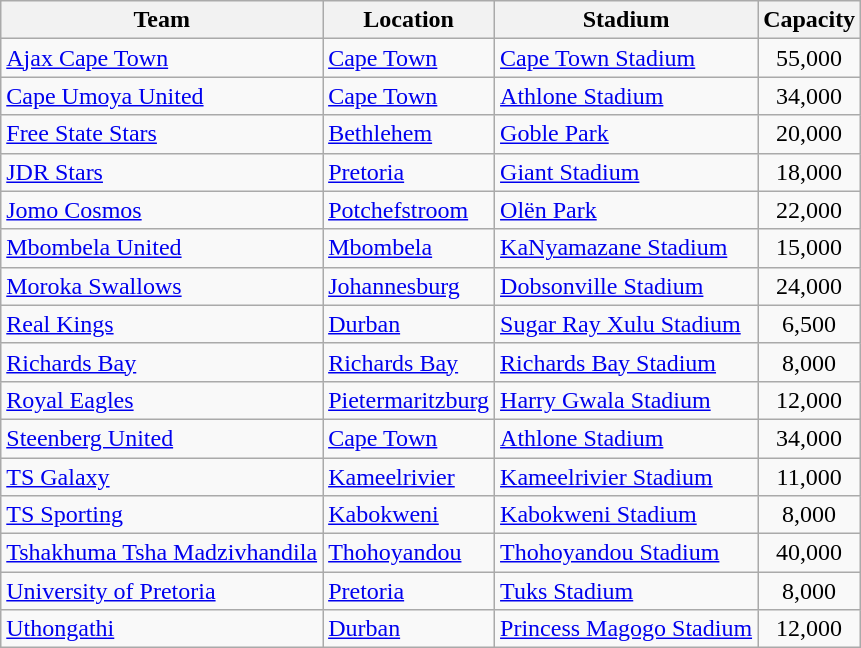<table class="wikitable sortable">
<tr>
<th>Team</th>
<th>Location</th>
<th>Stadium</th>
<th>Capacity</th>
</tr>
<tr>
<td><a href='#'>Ajax Cape Town</a></td>
<td><a href='#'>Cape Town</a> </td>
<td><a href='#'>Cape Town Stadium</a></td>
<td align="center">55,000</td>
</tr>
<tr>
<td><a href='#'>Cape Umoya United</a></td>
<td><a href='#'>Cape Town</a> </td>
<td><a href='#'>Athlone Stadium</a></td>
<td align="center">34,000</td>
</tr>
<tr>
<td><a href='#'>Free State Stars</a></td>
<td><a href='#'>Bethlehem</a></td>
<td><a href='#'>Goble Park</a></td>
<td align="center">20,000</td>
</tr>
<tr>
<td><a href='#'>JDR Stars</a></td>
<td><a href='#'>Pretoria</a> </td>
<td><a href='#'>Giant Stadium</a></td>
<td align="center">18,000</td>
</tr>
<tr>
<td><a href='#'>Jomo Cosmos</a></td>
<td><a href='#'>Potchefstroom</a></td>
<td><a href='#'>Olën Park</a></td>
<td align="center">22,000</td>
</tr>
<tr>
<td><a href='#'>Mbombela United</a></td>
<td><a href='#'>Mbombela</a></td>
<td><a href='#'>KaNyamazane Stadium</a></td>
<td align="center">15,000</td>
</tr>
<tr>
<td><a href='#'>Moroka Swallows</a></td>
<td><a href='#'>Johannesburg</a> </td>
<td><a href='#'>Dobsonville Stadium</a></td>
<td align="center">24,000</td>
</tr>
<tr>
<td><a href='#'>Real Kings</a></td>
<td><a href='#'>Durban</a> </td>
<td><a href='#'>Sugar Ray Xulu Stadium</a></td>
<td align="center">6,500</td>
</tr>
<tr>
<td><a href='#'>Richards Bay</a></td>
<td><a href='#'>Richards Bay</a></td>
<td><a href='#'>Richards Bay Stadium</a></td>
<td align="center">8,000</td>
</tr>
<tr>
<td><a href='#'>Royal Eagles</a></td>
<td><a href='#'>Pietermaritzburg</a></td>
<td><a href='#'>Harry Gwala Stadium</a></td>
<td align="center">12,000</td>
</tr>
<tr>
<td><a href='#'>Steenberg United</a></td>
<td><a href='#'>Cape Town</a> </td>
<td><a href='#'>Athlone Stadium</a></td>
<td align="center">34,000</td>
</tr>
<tr>
<td><a href='#'>TS Galaxy</a></td>
<td><a href='#'>Kameelrivier</a></td>
<td><a href='#'>Kameelrivier Stadium</a></td>
<td align="center">11,000</td>
</tr>
<tr>
<td><a href='#'>TS Sporting</a></td>
<td><a href='#'>Kabokweni</a></td>
<td><a href='#'>Kabokweni Stadium</a></td>
<td align="center">8,000</td>
</tr>
<tr>
<td><a href='#'>Tshakhuma Tsha Madzivhandila</a></td>
<td><a href='#'>Thohoyandou</a></td>
<td><a href='#'>Thohoyandou Stadium</a></td>
<td align="center">40,000</td>
</tr>
<tr>
<td><a href='#'>University of Pretoria</a></td>
<td><a href='#'>Pretoria</a></td>
<td><a href='#'>Tuks Stadium</a></td>
<td align="center">8,000</td>
</tr>
<tr>
<td><a href='#'>Uthongathi</a></td>
<td><a href='#'>Durban</a> </td>
<td><a href='#'>Princess Magogo Stadium</a></td>
<td align="center">12,000</td>
</tr>
</table>
